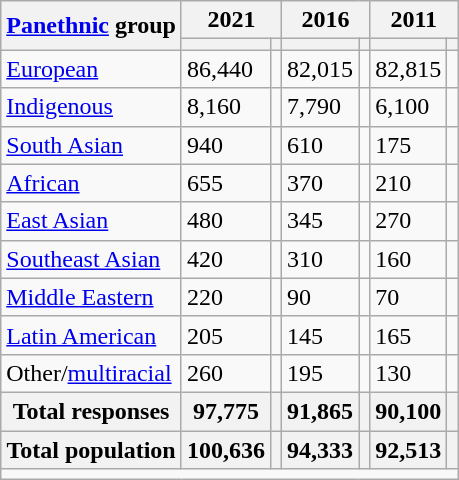<table class="wikitable collapsible sortable">
<tr>
<th rowspan="2"><a href='#'>Panethnic</a> group</th>
<th colspan="2">2021</th>
<th colspan="2">2016</th>
<th colspan="2">2011</th>
</tr>
<tr>
<th><a href='#'></a></th>
<th></th>
<th></th>
<th></th>
<th></th>
<th></th>
</tr>
<tr>
<td><a href='#'>European</a></td>
<td>86,440</td>
<td></td>
<td>82,015</td>
<td></td>
<td>82,815</td>
<td></td>
</tr>
<tr>
<td><a href='#'>Indigenous</a></td>
<td>8,160</td>
<td></td>
<td>7,790</td>
<td></td>
<td>6,100</td>
<td></td>
</tr>
<tr>
<td><a href='#'>South Asian</a></td>
<td>940</td>
<td></td>
<td>610</td>
<td></td>
<td>175</td>
<td></td>
</tr>
<tr>
<td><a href='#'>African</a></td>
<td>655</td>
<td></td>
<td>370</td>
<td></td>
<td>210</td>
<td></td>
</tr>
<tr>
<td><a href='#'>East Asian</a></td>
<td>480</td>
<td></td>
<td>345</td>
<td></td>
<td>270</td>
<td></td>
</tr>
<tr>
<td><a href='#'>Southeast Asian</a></td>
<td>420</td>
<td></td>
<td>310</td>
<td></td>
<td>160</td>
<td></td>
</tr>
<tr>
<td><a href='#'>Middle Eastern</a></td>
<td>220</td>
<td></td>
<td>90</td>
<td></td>
<td>70</td>
<td></td>
</tr>
<tr>
<td><a href='#'>Latin American</a></td>
<td>205</td>
<td></td>
<td>145</td>
<td></td>
<td>165</td>
<td></td>
</tr>
<tr>
<td>Other/<a href='#'>multiracial</a></td>
<td>260</td>
<td></td>
<td>195</td>
<td></td>
<td>130</td>
<td></td>
</tr>
<tr>
<th>Total responses</th>
<th>97,775</th>
<th></th>
<th>91,865</th>
<th></th>
<th>90,100</th>
<th></th>
</tr>
<tr class="sortbottom">
<th>Total population</th>
<th>100,636</th>
<th></th>
<th>94,333</th>
<th></th>
<th>92,513</th>
<th></th>
</tr>
<tr class="sortbottom">
<td colspan="15"></td>
</tr>
</table>
